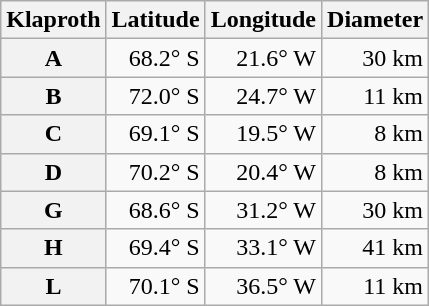<table class="wikitable" style="text-align: right;">
<tr>
<th scope="col">Klaproth</th>
<th scope="col">Latitude</th>
<th scope="col">Longitude</th>
<th scope="col">Diameter</th>
</tr>
<tr>
<th scope="row">A</th>
<td>68.2° S</td>
<td>21.6° W</td>
<td>30 km</td>
</tr>
<tr>
<th scope="row">B</th>
<td>72.0° S</td>
<td>24.7° W</td>
<td>11 km</td>
</tr>
<tr>
<th scope="row">C</th>
<td>69.1° S</td>
<td>19.5° W</td>
<td>8 km</td>
</tr>
<tr>
<th scope="row">D</th>
<td>70.2° S</td>
<td>20.4° W</td>
<td>8 km</td>
</tr>
<tr>
<th scope="row">G</th>
<td>68.6° S</td>
<td>31.2° W</td>
<td>30 km</td>
</tr>
<tr>
<th scope="row">H</th>
<td>69.4° S</td>
<td>33.1° W</td>
<td>41 km</td>
</tr>
<tr>
<th scope="row">L</th>
<td>70.1° S</td>
<td>36.5° W</td>
<td>11 km</td>
</tr>
</table>
